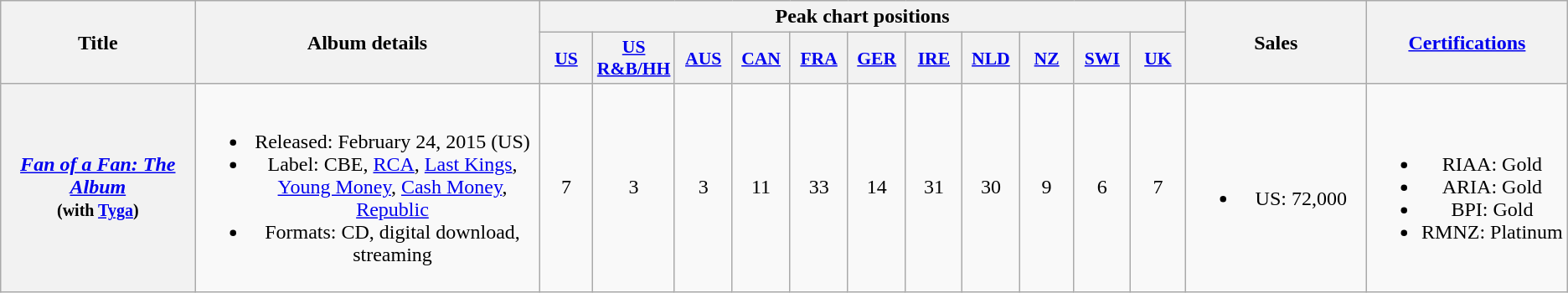<table class="wikitable plainrowheaders" style="text-align:center;">
<tr>
<th scope="col" rowspan="2" style="width:12em;">Title</th>
<th scope="col" rowspan="2" style="width:21em;">Album details</th>
<th scope="col" colspan="11">Peak chart positions</th>
<th scope="col" rowspan="2" style="width:10em;">Sales</th>
<th scope="col" rowspan="2" style="width:11em;"><a href='#'>Certifications</a></th>
</tr>
<tr>
<th scope="col" style="width:3em;font-size:90%;"><a href='#'>US</a><br></th>
<th scope="col" style="width:3em;font-size:90%;"><a href='#'>US R&B/HH</a><br></th>
<th scope="col" style="width:3em;font-size:90%;"><a href='#'>AUS</a><br></th>
<th scope="col" style="width:3em;font-size:90%;"><a href='#'>CAN</a><br></th>
<th scope="col" style="width:3em;font-size:90%;"><a href='#'>FRA</a><br></th>
<th scope="col" style="width:3em;font-size:90%;"><a href='#'>GER</a><br></th>
<th scope="col" style="width:3em;font-size:90%;"><a href='#'>IRE</a><br></th>
<th scope="col" style="width:3em;font-size:90%;"><a href='#'>NLD</a><br></th>
<th scope="col" style="width:3em;font-size:90%;"><a href='#'>NZ</a><br></th>
<th scope="col" style="width:3em;font-size:90%;"><a href='#'>SWI</a><br></th>
<th scope="col" style="width:3em;font-size:90%;"><a href='#'>UK</a><br></th>
</tr>
<tr>
<th scope="row"><em><a href='#'>Fan of a Fan: The Album</a></em><br><small>(with <a href='#'>Tyga</a>)</small></th>
<td><br><ul><li>Released: February 24, 2015 <span>(US)</span></li><li>Label: CBE, <a href='#'>RCA</a>, <a href='#'>Last Kings</a>, <br><a href='#'>Young Money</a>, <a href='#'>Cash Money</a>, <a href='#'>Republic</a></li><li>Formats: CD, digital download, streaming</li></ul></td>
<td>7</td>
<td>3</td>
<td>3</td>
<td>11</td>
<td>33</td>
<td>14</td>
<td>31</td>
<td>30</td>
<td>9</td>
<td>6</td>
<td>7</td>
<td><br><ul><li>US: 72,000</li></ul></td>
<td><br><ul><li>RIAA: Gold</li><li>ARIA: Gold</li><li>BPI: Gold</li><li>RMNZ: Platinum</li></ul></td>
</tr>
</table>
